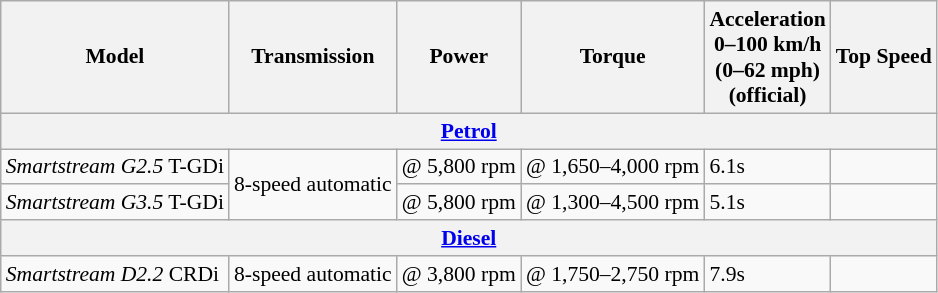<table class="wikitable collapsible" style="text-align:left; font-size:90%;">
<tr>
<th>Model</th>
<th>Transmission</th>
<th>Power</th>
<th>Torque</th>
<th>Acceleration<br>0–100 km/h<br>(0–62 mph)<br>(official)</th>
<th>Top Speed</th>
</tr>
<tr>
<th colspan="6"><a href='#'>Petrol</a></th>
</tr>
<tr>
<td><em>Smartstream G2.5</em> T-GDi</td>
<td rowspan="2">8-speed automatic</td>
<td> @ 5,800 rpm</td>
<td> @ 1,650–4,000 rpm</td>
<td>6.1s</td>
<td><br></td>
</tr>
<tr>
<td><em>Smartstream G3.5</em> T-GDi</td>
<td> @ 5,800 rpm</td>
<td> @ 1,300–4,500 rpm</td>
<td>5.1s</td>
<td></td>
</tr>
<tr>
<th colspan="6"><a href='#'>Diesel</a></th>
</tr>
<tr>
<td><em>Smartstream D2.2</em> CRDi</td>
<td>8-speed automatic</td>
<td> @ 3,800 rpm</td>
<td> @ 1,750–2,750 rpm</td>
<td>7.9s</td>
<td></td>
</tr>
</table>
